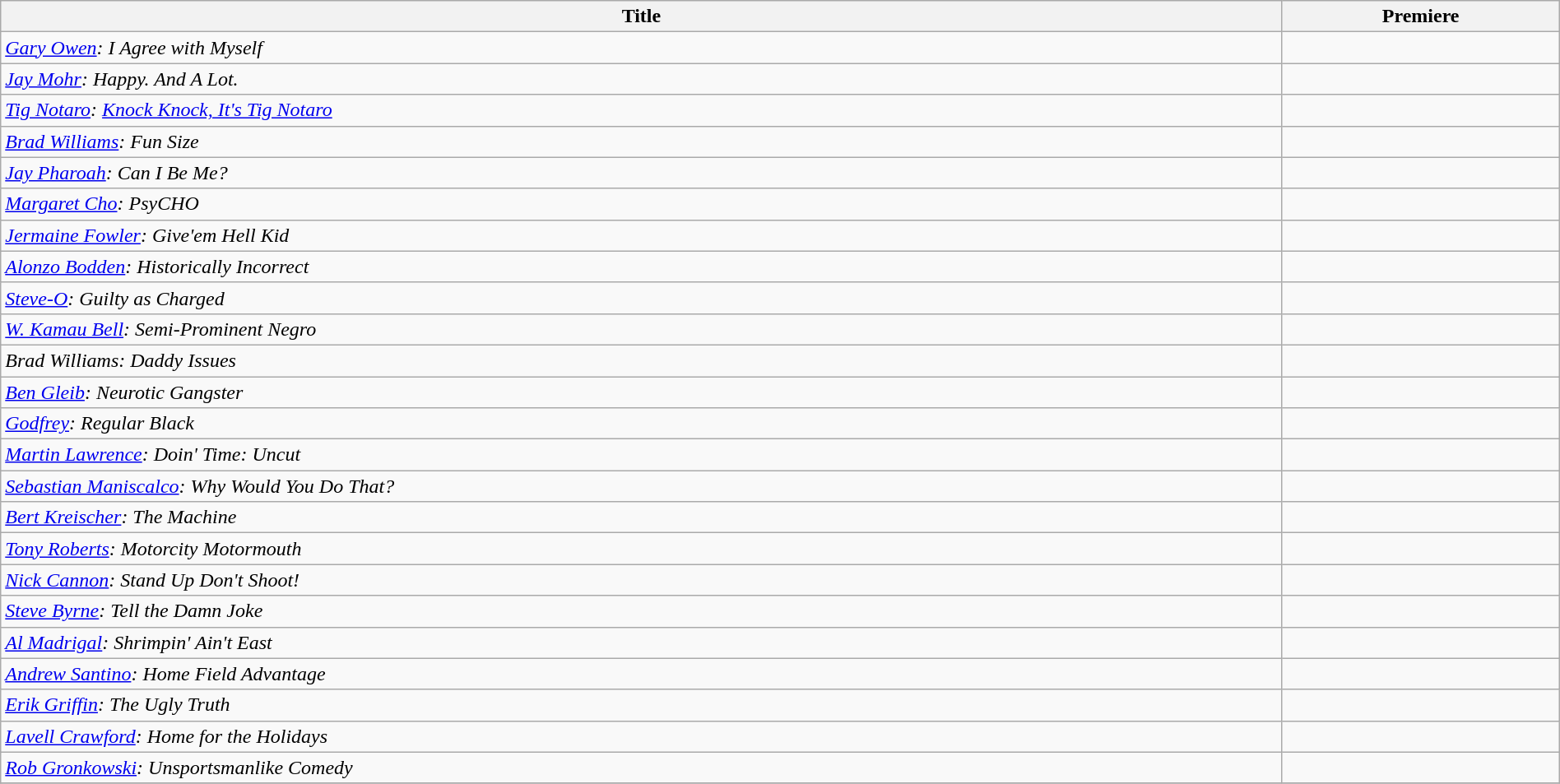<table class="wikitable sortable" style="width:100%;">
<tr>
<th>Title</th>
<th>Premiere</th>
</tr>
<tr>
<td><em><a href='#'>Gary Owen</a>: I Agree with Myself</em></td>
<td></td>
</tr>
<tr>
<td><em><a href='#'>Jay Mohr</a>: Happy. And A Lot.</em></td>
<td></td>
</tr>
<tr>
<td><em><a href='#'>Tig Notaro</a>: <a href='#'>Knock Knock, It's Tig Notaro</a></em></td>
<td></td>
</tr>
<tr>
<td><em><a href='#'>Brad Williams</a>: Fun Size</em></td>
<td></td>
</tr>
<tr>
<td><em><a href='#'>Jay Pharoah</a>: Can I Be Me?</em></td>
<td></td>
</tr>
<tr>
<td><em><a href='#'>Margaret Cho</a>: PsyCHO</em></td>
<td></td>
</tr>
<tr>
<td><em><a href='#'>Jermaine Fowler</a>: Give'em Hell Kid</em></td>
<td></td>
</tr>
<tr>
<td><em><a href='#'>Alonzo Bodden</a>: Historically Incorrect</em></td>
<td></td>
</tr>
<tr>
<td><em><a href='#'>Steve-O</a>: Guilty as Charged</em></td>
<td></td>
</tr>
<tr>
<td><em><a href='#'>W. Kamau Bell</a>: Semi-Prominent Negro</em></td>
<td></td>
</tr>
<tr>
<td><em>Brad Williams: Daddy Issues</em></td>
<td></td>
</tr>
<tr>
<td><em><a href='#'>Ben Gleib</a>: Neurotic Gangster</em></td>
<td></td>
</tr>
<tr>
<td><em><a href='#'>Godfrey</a>: Regular Black</em></td>
<td></td>
</tr>
<tr>
<td><em><a href='#'>Martin Lawrence</a>: Doin' Time: Uncut</em></td>
<td></td>
</tr>
<tr>
<td><em><a href='#'>Sebastian Maniscalco</a>: Why Would You Do That?</em></td>
<td></td>
</tr>
<tr>
<td><em><a href='#'>Bert Kreischer</a>: The Machine</em></td>
<td></td>
</tr>
<tr>
<td><em><a href='#'>Tony Roberts</a>: Motorcity Motormouth</em></td>
<td></td>
</tr>
<tr>
<td><em><a href='#'>Nick Cannon</a>: Stand Up Don't Shoot!</em></td>
<td></td>
</tr>
<tr>
<td><em><a href='#'>Steve Byrne</a>: Tell the Damn Joke</em></td>
<td></td>
</tr>
<tr>
<td><em><a href='#'>Al Madrigal</a>: Shrimpin' Ain't East</em></td>
<td></td>
</tr>
<tr>
<td><em><a href='#'>Andrew Santino</a>: Home Field Advantage</em></td>
<td></td>
</tr>
<tr>
<td><em><a href='#'>Erik Griffin</a>: The Ugly Truth</em></td>
<td></td>
</tr>
<tr>
<td><em><a href='#'>Lavell Crawford</a>: Home for the Holidays</em></td>
<td></td>
</tr>
<tr>
<td><em><a href='#'>Rob Gronkowski</a>: Unsportsmanlike Comedy</em></td>
<td></td>
</tr>
<tr>
</tr>
</table>
